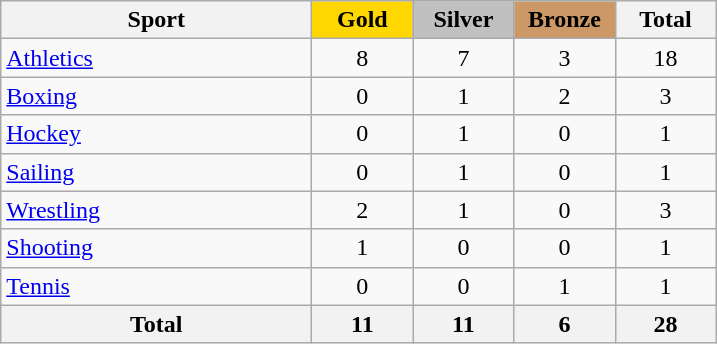<table class="wikitable" style="text-align:center;">
<tr>
<th width=200>Sport</th>
<td bgcolor=gold width=60><strong>Gold</strong></td>
<td bgcolor=silver width=60><strong>Silver</strong></td>
<td bgcolor=#cc9966 width=60><strong>Bronze</strong></td>
<th width=60>Total</th>
</tr>
<tr>
<td align=left><a href='#'>Athletics</a></td>
<td>8</td>
<td>7</td>
<td>3</td>
<td>18</td>
</tr>
<tr>
<td align=left><a href='#'>Boxing</a></td>
<td>0</td>
<td>1</td>
<td>2</td>
<td>3</td>
</tr>
<tr>
<td align=left><a href='#'>Hockey</a></td>
<td>0</td>
<td>1</td>
<td>0</td>
<td>1</td>
</tr>
<tr>
<td align=left><a href='#'>Sailing</a></td>
<td>0</td>
<td>1</td>
<td>0</td>
<td>1</td>
</tr>
<tr>
<td align=left><a href='#'>Wrestling</a></td>
<td>2</td>
<td>1</td>
<td>0</td>
<td>3</td>
</tr>
<tr>
<td align=left><a href='#'>Shooting</a></td>
<td>1</td>
<td>0</td>
<td>0</td>
<td>1</td>
</tr>
<tr>
<td align=left><a href='#'>Tennis</a></td>
<td>0</td>
<td>0</td>
<td>1</td>
<td>1</td>
</tr>
<tr>
<th>Total</th>
<th>11</th>
<th>11</th>
<th>6</th>
<th>28</th>
</tr>
</table>
